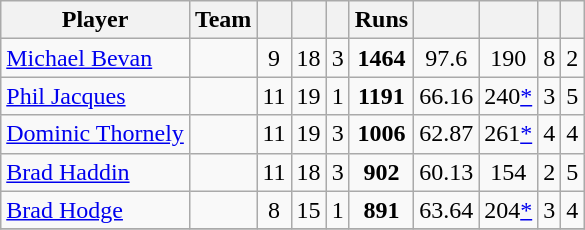<table class="wikitable sortable" style="text-align:center">
<tr>
<th class="unsortable">Player </th>
<th>Team</th>
<th></th>
<th></th>
<th></th>
<th>Runs</th>
<th></th>
<th></th>
<th></th>
<th></th>
</tr>
<tr>
<td style="text-align:left"><a href='#'>Michael Bevan</a></td>
<td style="text-align:left"></td>
<td>9</td>
<td>18</td>
<td>3</td>
<td><strong>1464</strong></td>
<td>97.6</td>
<td>190</td>
<td>8</td>
<td>2</td>
</tr>
<tr>
<td style="text-align:left"><a href='#'>Phil Jacques</a></td>
<td style="text-align:left"></td>
<td>11</td>
<td>19</td>
<td>1</td>
<td><strong>1191</strong></td>
<td>66.16</td>
<td>240<a href='#'>*</a></td>
<td>3</td>
<td>5</td>
</tr>
<tr>
<td style="text-align:left"><a href='#'>Dominic Thornely</a></td>
<td style="text-align:left"></td>
<td>11</td>
<td>19</td>
<td>3</td>
<td><strong>1006</strong></td>
<td>62.87</td>
<td>261<a href='#'>*</a></td>
<td>4</td>
<td>4</td>
</tr>
<tr>
<td style="text-align:left"><a href='#'>Brad Haddin</a></td>
<td style="text-align:left"></td>
<td>11</td>
<td>18</td>
<td>3</td>
<td><strong>902</strong></td>
<td>60.13</td>
<td>154</td>
<td>2</td>
<td>5</td>
</tr>
<tr>
<td style="text-align:left"><a href='#'>Brad Hodge</a></td>
<td style="text-align:left"></td>
<td>8</td>
<td>15</td>
<td>1</td>
<td><strong>891</strong></td>
<td>63.64</td>
<td>204<a href='#'>*</a></td>
<td>3</td>
<td>4</td>
</tr>
<tr>
</tr>
</table>
